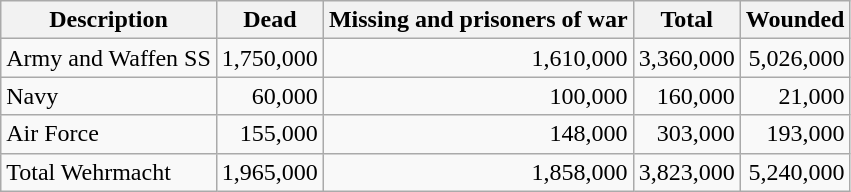<table class="wikitable"  style="text-align: right;">
<tr>
<th>Description</th>
<th>Dead</th>
<th>Missing and prisoners of war</th>
<th>Total</th>
<th>Wounded</th>
</tr>
<tr>
<td style="text-align: left;">Army and Waffen SS</td>
<td>1,750,000</td>
<td>1,610,000</td>
<td>3,360,000</td>
<td>5,026,000</td>
</tr>
<tr>
<td style="text-align: left;">Navy</td>
<td>60,000</td>
<td>100,000</td>
<td>160,000</td>
<td>21,000</td>
</tr>
<tr>
<td style="text-align: left;">Air Force</td>
<td>155,000</td>
<td>148,000</td>
<td>303,000</td>
<td>193,000</td>
</tr>
<tr>
<td style="text-align: left;">Total Wehrmacht</td>
<td>1,965,000</td>
<td>1,858,000</td>
<td>3,823,000</td>
<td>5,240,000</td>
</tr>
</table>
